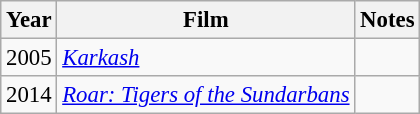<table class="wikitable sortable" style="font-size: 95%;">
<tr>
<th>Year</th>
<th>Film</th>
<th>Notes</th>
</tr>
<tr>
<td>2005</td>
<td><em><a href='#'>Karkash</a></em></td>
<td></td>
</tr>
<tr>
<td>2014</td>
<td><em><a href='#'>Roar: Tigers of the Sundarbans</a></em></td>
<td></td>
</tr>
</table>
